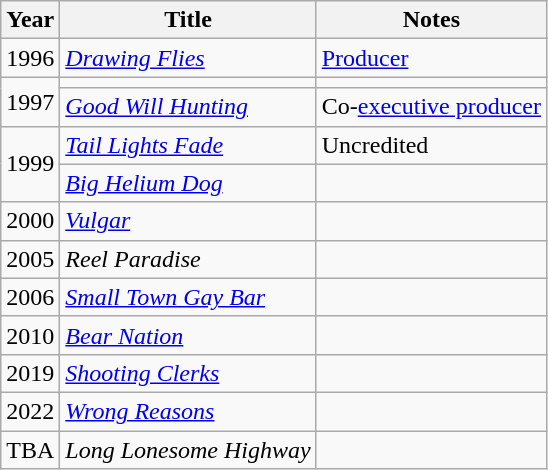<table class="wikitable sortable">
<tr>
<th>Year</th>
<th>Title</th>
<th>Notes</th>
</tr>
<tr>
<td>1996</td>
<td><em><a href='#'>Drawing Flies</a></em></td>
<td><a href='#'>Producer</a></td>
</tr>
<tr>
<td rowspan="2">1997</td>
<td><em></em></td>
<td></td>
</tr>
<tr>
<td><em><a href='#'>Good Will Hunting</a></em></td>
<td>Co-<a href='#'>executive producer</a></td>
</tr>
<tr>
<td rowspan="2">1999</td>
<td><em><a href='#'>Tail Lights Fade</a></em></td>
<td>Uncredited</td>
</tr>
<tr>
<td><em><a href='#'>Big Helium Dog</a></em></td>
<td></td>
</tr>
<tr>
<td>2000</td>
<td><em><a href='#'>Vulgar</a></em></td>
<td></td>
</tr>
<tr>
<td>2005</td>
<td><em>Reel Paradise</em></td>
<td></td>
</tr>
<tr>
<td>2006</td>
<td><em><a href='#'>Small Town Gay Bar</a></em></td>
<td></td>
</tr>
<tr>
<td>2010</td>
<td><em><a href='#'>Bear Nation</a></em></td>
<td></td>
</tr>
<tr>
<td>2019</td>
<td><em><a href='#'>Shooting Clerks</a></em></td>
<td></td>
</tr>
<tr>
<td>2022</td>
<td><em><a href='#'>Wrong Reasons</a></em></td>
<td></td>
</tr>
<tr>
<td>TBA</td>
<td><em>Long Lonesome Highway</em></td>
<td></td>
</tr>
</table>
